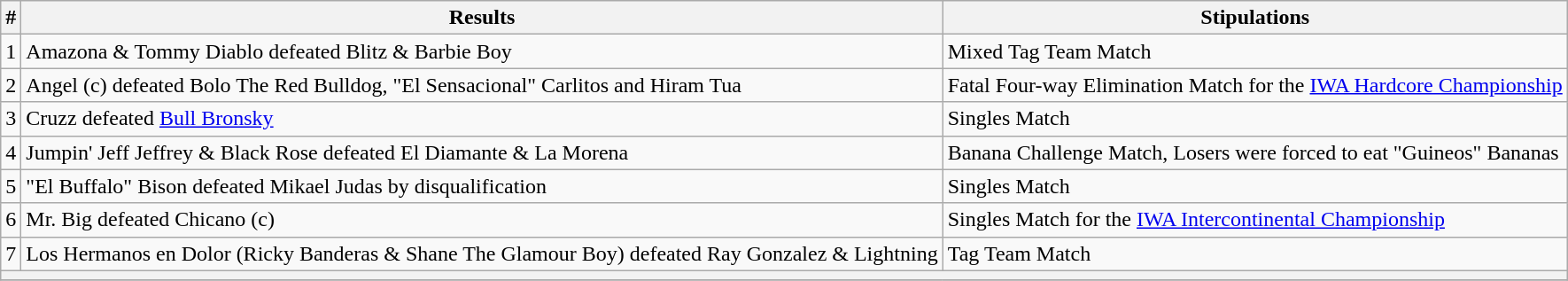<table class="wikitable">
<tr>
<th>#</th>
<th>Results</th>
<th>Stipulations</th>
</tr>
<tr>
<td>1</td>
<td>Amazona & Tommy Diablo defeated Blitz & Barbie Boy</td>
<td>Mixed Tag Team Match</td>
</tr>
<tr>
<td>2</td>
<td>Angel (c) defeated Bolo The Red Bulldog, "El Sensacional" Carlitos and Hiram Tua</td>
<td>Fatal Four-way Elimination Match for the <a href='#'>IWA Hardcore Championship</a></td>
</tr>
<tr>
<td>3</td>
<td>Cruzz defeated <a href='#'>Bull Bronsky</a></td>
<td>Singles Match</td>
</tr>
<tr>
<td>4</td>
<td>Jumpin' Jeff Jeffrey & Black Rose defeated El Diamante & La Morena</td>
<td>Banana Challenge Match, Losers were forced to eat "Guineos" Bananas</td>
</tr>
<tr>
<td>5</td>
<td>"El Buffalo" Bison defeated Mikael Judas by disqualification</td>
<td>Singles Match</td>
</tr>
<tr>
<td>6</td>
<td>Mr. Big defeated Chicano (c)</td>
<td>Singles Match for the <a href='#'>IWA Intercontinental Championship</a></td>
</tr>
<tr>
<td>7</td>
<td>Los Hermanos en Dolor (Ricky Banderas & Shane The Glamour Boy) defeated Ray Gonzalez & Lightning</td>
<td>Tag Team Match</td>
</tr>
<tr>
<th colspan="3"></th>
</tr>
<tr>
</tr>
</table>
